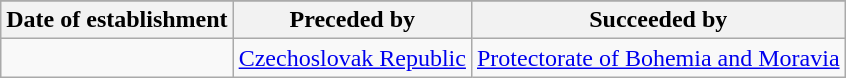<table class="wikitable">
<tr>
</tr>
<tr>
<th>Date of establishment</th>
<th>Preceded by</th>
<th>Succeeded by</th>
</tr>
<tr>
<td></td>
<td> <a href='#'>Czechoslovak Republic</a></td>
<td> <a href='#'>Protectorate of Bohemia and Moravia</a></td>
</tr>
</table>
